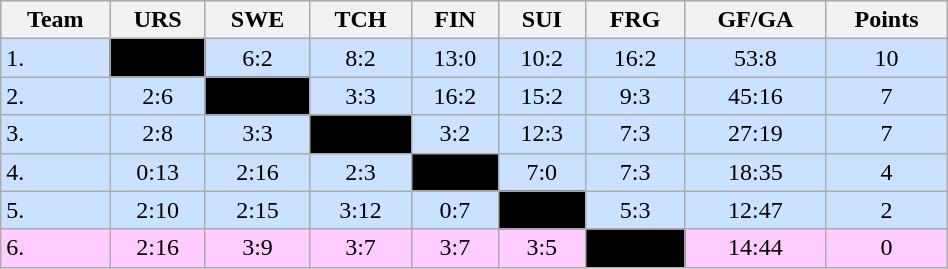<table class="wikitable" bgcolor="#EFEFFF" width="50%">
<tr bgcolor="#BCD2EE">
<th>Team</th>
<th>URS</th>
<th>SWE</th>
<th>TCH</th>
<th>FIN</th>
<th>SUI</th>
<th>FRG</th>
<th>GF/GA</th>
<th>Points</th>
</tr>
<tr bgcolor="#CAE1FF" align="center">
<td align="left">1. </td>
<td style="background:#000000;"></td>
<td>6:2</td>
<td>8:2</td>
<td>13:0</td>
<td>10:2</td>
<td>16:2</td>
<td>53:8</td>
<td>10</td>
</tr>
<tr bgcolor="#CAE1FF" align="center">
<td align="left">2. </td>
<td>2:6</td>
<td style="background:#000000;"></td>
<td>3:3</td>
<td>16:2</td>
<td>15:2</td>
<td>9:3</td>
<td>45:16</td>
<td>7</td>
</tr>
<tr bgcolor="#CAE1FF" align="center">
<td align="left">3. </td>
<td>2:8</td>
<td>3:3</td>
<td style="background:#000000;"></td>
<td>3:2</td>
<td>12:3</td>
<td>7:3</td>
<td>27:19</td>
<td>7</td>
</tr>
<tr bgcolor="#CAE1FF" align="center">
<td align="left">4. </td>
<td>0:13</td>
<td>2:16</td>
<td>2:3</td>
<td style="background:#000000;"></td>
<td>7:0</td>
<td>7:3</td>
<td>18:35</td>
<td>4</td>
</tr>
<tr bgcolor="#CAE1FF" align="center">
<td align="left">5. </td>
<td>2:10</td>
<td>2:15</td>
<td>3:12</td>
<td>0:7</td>
<td style="background:#000000;"></td>
<td>5:3</td>
<td>12:47</td>
<td>2</td>
</tr>
<tr bgcolor="#ffccff" align="center">
<td align="left">6. </td>
<td>2:16</td>
<td>3:9</td>
<td>3:7</td>
<td>3:7</td>
<td>3:5</td>
<td style="background:#000000;"></td>
<td>14:44</td>
<td>0</td>
</tr>
</table>
